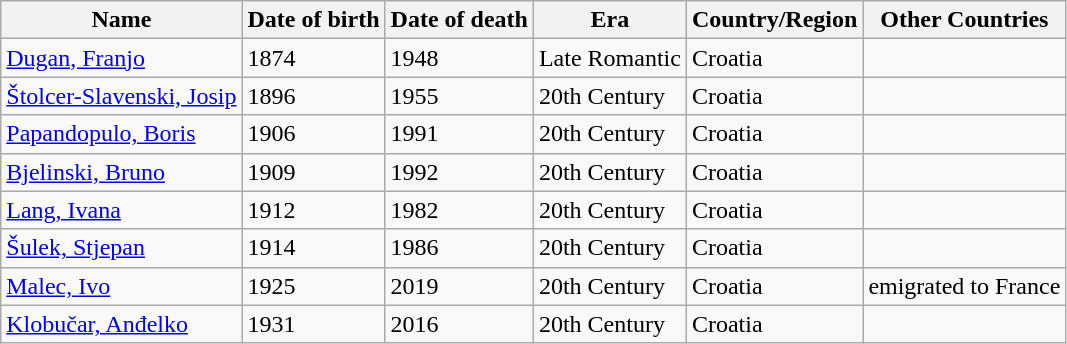<table class="wikitable sortable">
<tr>
<th>Name</th>
<th>Date of birth</th>
<th>Date of death</th>
<th>Era</th>
<th>Country/Region</th>
<th>Other Countries</th>
</tr>
<tr>
<td><a href='#'>Dugan, Franjo</a></td>
<td>1874</td>
<td>1948</td>
<td>Late Romantic</td>
<td>Croatia</td>
<td></td>
</tr>
<tr>
<td><a href='#'>Štolcer-Slavenski, Josip</a></td>
<td>1896</td>
<td>1955</td>
<td>20th Century</td>
<td>Croatia</td>
<td></td>
</tr>
<tr>
<td><a href='#'>Papandopulo, Boris</a></td>
<td>1906</td>
<td>1991</td>
<td>20th Century</td>
<td>Croatia</td>
<td></td>
</tr>
<tr>
<td><a href='#'>Bjelinski, Bruno</a></td>
<td>1909</td>
<td>1992</td>
<td>20th Century</td>
<td>Croatia</td>
<td></td>
</tr>
<tr>
<td><a href='#'>Lang, Ivana</a></td>
<td>1912</td>
<td>1982</td>
<td>20th Century</td>
<td>Croatia</td>
<td></td>
</tr>
<tr>
<td><a href='#'>Šulek, Stjepan</a></td>
<td>1914</td>
<td>1986</td>
<td>20th Century</td>
<td>Croatia</td>
<td></td>
</tr>
<tr>
<td><a href='#'>Malec, Ivo</a></td>
<td>1925</td>
<td>2019</td>
<td>20th Century</td>
<td>Croatia</td>
<td>emigrated to France</td>
</tr>
<tr>
<td><a href='#'>Klobučar, Anđelko</a></td>
<td>1931</td>
<td>2016</td>
<td>20th Century</td>
<td>Croatia</td>
<td></td>
</tr>
</table>
